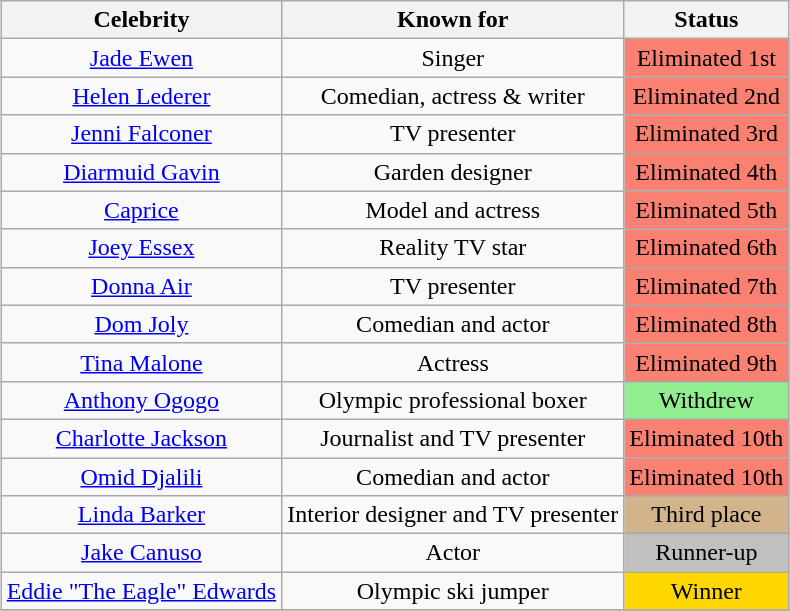<table class="wikitable" style="margin: auto; text-align: center;">
<tr>
<th>Celebrity</th>
<th>Known for</th>
<th>Status</th>
</tr>
<tr>
<td><a href='#'>Jade Ewen</a></td>
<td>Singer</td>
<td style="background:salmon; text-align:center;">Eliminated 1st</td>
</tr>
<tr>
<td><a href='#'>Helen Lederer</a></td>
<td>Comedian, actress & writer</td>
<td style="background:salmon; text-align:center;">Eliminated 2nd</td>
</tr>
<tr>
<td><a href='#'>Jenni Falconer</a></td>
<td>TV presenter</td>
<td style="background:salmon; text-align:center;">Eliminated 3rd</td>
</tr>
<tr>
<td><a href='#'>Diarmuid Gavin</a></td>
<td>Garden designer</td>
<td style="background:salmon; text-align:center;">Eliminated 4th</td>
</tr>
<tr>
<td><a href='#'>Caprice</a></td>
<td>Model and actress</td>
<td style="background:salmon; text-align:center;">Eliminated 5th</td>
</tr>
<tr>
<td><a href='#'>Joey Essex</a></td>
<td>Reality TV star</td>
<td style="background:salmon; text-align:center;">Eliminated 6th</td>
</tr>
<tr>
<td><a href='#'>Donna Air</a></td>
<td>TV presenter</td>
<td style="background:salmon; text-align:center;">Eliminated 7th</td>
</tr>
<tr>
<td><a href='#'>Dom Joly</a></td>
<td>Comedian and actor</td>
<td style="background:salmon; text-align:center;">Eliminated 8th</td>
</tr>
<tr>
<td><a href='#'>Tina Malone</a></td>
<td>Actress</td>
<td style="background:salmon; text-align:center;">Eliminated 9th</td>
</tr>
<tr>
<td><a href='#'>Anthony Ogogo</a></td>
<td>Olympic professional boxer</td>
<td style=background:lightgreen; text-align:center;">Withdrew</td>
</tr>
<tr>
<td><a href='#'>Charlotte Jackson</a></td>
<td>Journalist and TV presenter</td>
<td style="background:salmon; text-align:center;">Eliminated 10th</td>
</tr>
<tr>
<td><a href='#'>Omid Djalili</a></td>
<td>Comedian and actor</td>
<td style="background:salmon; text-align:center;">Eliminated 10th</td>
</tr>
<tr>
<td><a href='#'>Linda Barker</a></td>
<td>Interior designer and TV presenter</td>
<td style=background:tan; text-align:center;">Third place</td>
</tr>
<tr>
<td><a href='#'>Jake Canuso</a></td>
<td>Actor</td>
<td style=background:silver; text-align:center;">Runner-up</td>
</tr>
<tr>
<td><a href='#'>Eddie "The Eagle" Edwards</a></td>
<td>Olympic ski jumper</td>
<td style=background:gold; text-align:center;">Winner</td>
</tr>
<tr>
</tr>
</table>
